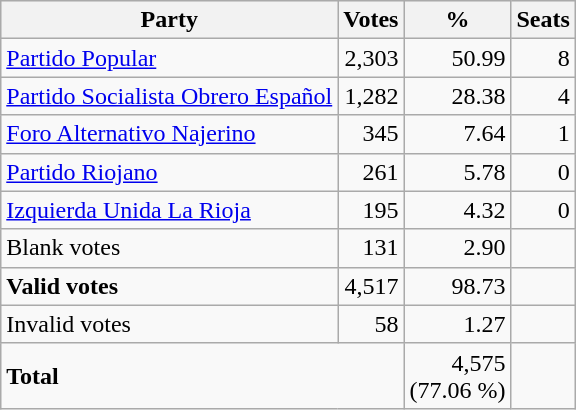<table class="wikitable">
<tr style="background:#e9e9e9;">
<th>Party</th>
<th>Votes</th>
<th>%</th>
<th>Seats</th>
</tr>
<tr>
<td><a href='#'>Partido Popular</a></td>
<td align="right">2,303</td>
<td align="right">50.99</td>
<td align="right">8</td>
</tr>
<tr>
<td><a href='#'>Partido Socialista Obrero Español</a></td>
<td align="right">1,282</td>
<td align="right">28.38</td>
<td align="right">4</td>
</tr>
<tr>
<td><a href='#'>Foro Alternativo Najerino</a></td>
<td align="right">345</td>
<td align="right">7.64</td>
<td align="right">1</td>
</tr>
<tr>
<td><a href='#'>Partido Riojano</a></td>
<td align="right">261</td>
<td align="right">5.78</td>
<td align="right">0</td>
</tr>
<tr>
<td><a href='#'>Izquierda Unida La Rioja</a></td>
<td align="right">195</td>
<td align="right">4.32</td>
<td align="right">0</td>
</tr>
<tr>
<td>Blank votes</td>
<td align="right">131</td>
<td align="right">2.90</td>
<td> </td>
</tr>
<tr>
<td><strong>Valid votes</strong></td>
<td align="right">4,517</td>
<td align="right">98.73</td>
<td> </td>
</tr>
<tr>
<td>Invalid votes</td>
<td align="right">58</td>
<td align="right">1.27</td>
<td> </td>
</tr>
<tr>
<td colspan="2"><strong>Total</strong></td>
<td align="right">4,575<br>(77.06 %)</td>
<td></td>
</tr>
</table>
